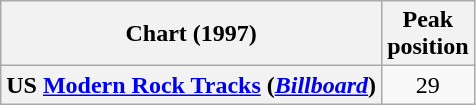<table class="wikitable plainrowheaders" style="text-align:center">
<tr>
<th>Chart (1997)</th>
<th>Peak<br>position</th>
</tr>
<tr>
<th scope="row">US <a href='#'>Modern Rock Tracks</a> (<em><a href='#'>Billboard</a></em>)</th>
<td style="text-align:center;">29</td>
</tr>
</table>
